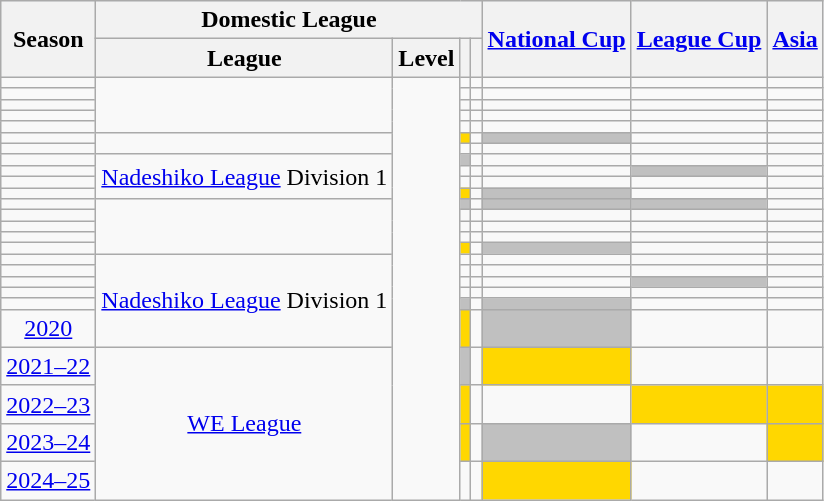<table class="wikitable" style="text-align:center;">
<tr style="background:#f0f6fa;">
<th rowspan="2">Season</th>
<th colspan="4">Domestic League</th>
<th rowspan="2"><a href='#'>National Cup</a></th>
<th rowspan="2"><a href='#'>League Cup</a></th>
<th rowspan="2"><a href='#'>Asia</a></th>
</tr>
<tr>
<th>League</th>
<th>Level</th>
<th></th>
<th></th>
</tr>
<tr>
<td></td>
<td rowspan="5"></td>
<td rowspan="26"></td>
<td></td>
<td></td>
<td></td>
<td></td>
<td></td>
</tr>
<tr>
<td></td>
<td></td>
<td></td>
<td></td>
<td></td>
<td></td>
</tr>
<tr>
<td></td>
<td></td>
<td></td>
<td></td>
<td></td>
<td></td>
</tr>
<tr>
<td></td>
<td></td>
<td></td>
<td></td>
<td></td>
<td></td>
</tr>
<tr>
<td></td>
<td></td>
<td></td>
<td></td>
<td></td>
<td></td>
</tr>
<tr>
<td></td>
<td rowspan="2"></td>
<td bgcolor="gold"></td>
<td></td>
<td bgcolor="silver"></td>
<td></td>
<td></td>
</tr>
<tr>
<td></td>
<td></td>
<td></td>
<td></td>
<td></td>
<td></td>
</tr>
<tr>
<td></td>
<td rowspan="4" style="text-align:center;"><a href='#'>Nadeshiko League</a> Division 1</td>
<td bgcolor="silver"></td>
<td></td>
<td></td>
<td></td>
<td></td>
</tr>
<tr>
<td></td>
<td></td>
<td></td>
<td></td>
<td bgcolor="silver"></td>
<td></td>
</tr>
<tr>
<td></td>
<td></td>
<td></td>
<td></td>
<td></td>
<td></td>
</tr>
<tr>
<td></td>
<td bgcolor="gold"></td>
<td></td>
<td bgcolor="silver"></td>
<td></td>
<td></td>
</tr>
<tr>
<td></td>
<td rowspan="5"></td>
<td bgcolor="silver"></td>
<td></td>
<td bgcolor="silver"></td>
<td bgcolor="silver"></td>
<td></td>
</tr>
<tr>
<td></td>
<td></td>
<td></td>
<td></td>
<td></td>
<td></td>
</tr>
<tr>
<td></td>
<td></td>
<td></td>
<td></td>
<td></td>
<td></td>
</tr>
<tr>
<td></td>
<td></td>
<td></td>
<td></td>
<td></td>
<td></td>
</tr>
<tr>
<td></td>
<td bgcolor="gold"></td>
<td></td>
<td bgcolor="silver"></td>
<td></td>
<td></td>
</tr>
<tr>
<td></td>
<td rowspan="6" style="text-align:center;"><a href='#'>Nadeshiko League</a> Division 1</td>
<td></td>
<td></td>
<td></td>
<td></td>
<td></td>
</tr>
<tr>
<td></td>
<td></td>
<td></td>
<td></td>
<td></td>
<td></td>
</tr>
<tr>
<td></td>
<td></td>
<td></td>
<td></td>
<td bgcolor="silver"></td>
<td></td>
</tr>
<tr>
<td></td>
<td></td>
<td></td>
<td></td>
<td></td>
<td></td>
</tr>
<tr>
<td></td>
<td bgcolor="silver"></td>
<td></td>
<td bgcolor="silver"></td>
<td></td>
<td></td>
</tr>
<tr>
<td style="text-align:center;"><a href='#'>2020</a></td>
<td bgcolor="gold"></td>
<td></td>
<td bgcolor="silver"></td>
<td></td>
<td></td>
</tr>
<tr>
<td style="text-align:center;"><a href='#'>2021–22</a></td>
<td style="text-align:center;" rowspan="4"><a href='#'>WE League</a></td>
<td bgcolor="silver"></td>
<td></td>
<td bgcolor="gold"></td>
<td></td>
<td></td>
</tr>
<tr>
<td style="text-align:center;"><a href='#'>2022–23</a></td>
<td bgcolor="gold"></td>
<td></td>
<td></td>
<td bgcolor="gold"></td>
<td bgcolor="gold"></td>
</tr>
<tr>
<td style="text-align:center;"><a href='#'>2023–24</a></td>
<td bgcolor="gold"></td>
<td></td>
<td bgcolor="silver"></td>
<td></td>
<td bgcolor="gold"></td>
</tr>
<tr>
<td style="text-align:center;"><a href='#'>2024–25</a></td>
<td></td>
<td></td>
<td bgcolor="gold"></td>
<td></td>
<td></td>
</tr>
</table>
